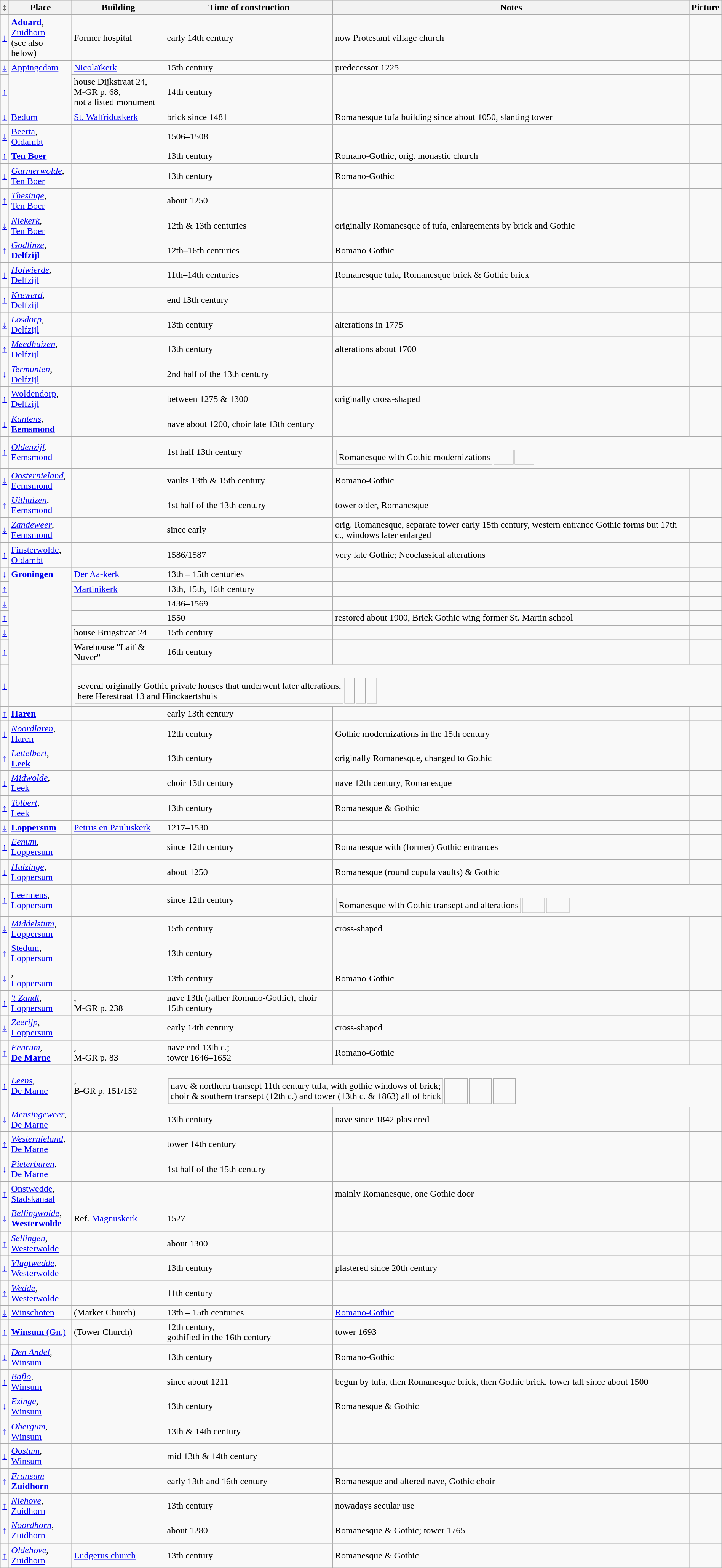<table class="wikitable"  style="border:2px; width:100%;">
<tr>
<th>↕</th>
<th>Place</th>
<th>Building</th>
<th>Time of construction</th>
<th>Notes</th>
<th>Picture</th>
</tr>
<tr>
<td><a href='#'>↓</a></td>
<td><strong><a href='#'>Aduard</a></strong>,<br><a href='#'>Zuidhorn</a><br>(see also below)</td>
<td>Former hospital</td>
<td>early 14th century</td>
<td>now Protestant village church</td>
<td></td>
</tr>
<tr>
<td><a href='#'>↓</a></td>
<td rowspan="2" valign="top"><a href='#'>Appingedam</a></td>
<td><a href='#'>Nicolaïkerk</a></td>
<td>15th century</td>
<td>predecessor 1225</td>
<td></td>
</tr>
<tr>
<td><a href='#'>↑</a></td>
<td>house Dijkstraat 24,<br>M-GR p. 68,<br>not a listed monument</td>
<td>14th century</td>
<td></td>
<td></td>
</tr>
<tr>
<td><a href='#'>↓</a></td>
<td><a href='#'>Bedum</a></td>
<td><a href='#'>St. Walfriduskerk</a></td>
<td>brick since 1481</td>
<td>Romanesque tufa building since about 1050, slanting tower</td>
<td></td>
</tr>
<tr>
<td><a href='#'>↓</a></td>
<td><a href='#'>Beerta</a>,<br><a href='#'>Oldambt</a></td>
<td></td>
<td>1506–1508</td>
<td></td>
<td></td>
</tr>
<tr>
<td><a href='#'>↑</a></td>
<td><strong><a href='#'>Ten Boer</a></strong></td>
<td></td>
<td>13th century</td>
<td>Romano-Gothic, orig. monastic church</td>
<td></td>
</tr>
<tr>
<td><a href='#'>↓</a></td>
<td><em><a href='#'>Garmerwolde</a></em>,<br><a href='#'>Ten Boer</a></td>
<td></td>
<td>13th century</td>
<td>Romano-Gothic</td>
<td></td>
</tr>
<tr>
<td><a href='#'>↑</a></td>
<td><em><a href='#'>Thesinge</a></em>,<br><a href='#'>Ten Boer</a></td>
<td></td>
<td>about 1250</td>
<td></td>
<td></td>
</tr>
<tr>
<td><a href='#'>↓</a></td>
<td><em><a href='#'>Niekerk</a></em>,<br><a href='#'>Ten Boer</a></td>
<td></td>
<td>12th & 13th centuries</td>
<td>originally Romanesque of tufa, enlargements by brick and Gothic</td>
<td></td>
</tr>
<tr>
<td><a href='#'>↑</a></td>
<td><em><a href='#'>Godlinze</a></em>,<br><strong><a href='#'>Delfzijl</a></strong></td>
<td></td>
<td>12th–16th centuries</td>
<td>Romano-Gothic</td>
<td></td>
</tr>
<tr>
<td><a href='#'>↓</a></td>
<td><em><a href='#'>Holwierde</a></em>,<br><a href='#'>Delfzijl</a></td>
<td></td>
<td>11th–14th centuries</td>
<td>Romanesque tufa, Romanesque brick & Gothic brick</td>
<td></td>
</tr>
<tr>
<td><a href='#'>↑</a></td>
<td><em><a href='#'>Krewerd</a></em>,<br><a href='#'>Delfzijl</a></td>
<td></td>
<td>end 13th century</td>
<td></td>
<td></td>
</tr>
<tr>
<td><a href='#'>↓</a></td>
<td><em><a href='#'>Losdorp</a></em>,<br><a href='#'>Delfzijl</a></td>
<td></td>
<td>13th century</td>
<td>alterations in 1775</td>
<td></td>
</tr>
<tr>
<td><a href='#'>↑</a></td>
<td><em><a href='#'>Meedhuizen</a></em>,<br><a href='#'>Delfzijl</a></td>
<td></td>
<td>13th century</td>
<td>alterations about 1700</td>
<td></td>
</tr>
<tr>
<td><a href='#'>↓</a></td>
<td><em><a href='#'>Termunten</a></em>,<br><a href='#'>Delfzijl</a></td>
<td></td>
<td>2nd half of the 13th century</td>
<td></td>
<td></td>
</tr>
<tr>
<td><a href='#'>↑</a></td>
<td><a href='#'>Woldendorp</a>,<br><a href='#'>Delfzijl</a></td>
<td></td>
<td>between 1275 & 1300</td>
<td>originally cross-shaped</td>
<td></td>
</tr>
<tr>
<td><a href='#'>↓</a></td>
<td><em><a href='#'>Kantens</a></em>,<br><strong><a href='#'>Eemsmond</a></strong></td>
<td></td>
<td>nave about 1200, choir late 13th century</td>
<td></td>
<td></td>
</tr>
<tr>
<td><a href='#'>↑</a></td>
<td><em><a href='#'>Oldenzijl</a></em>,<br><a href='#'>Eemsmond</a></td>
<td></td>
<td>1st half 13th century</td>
<td colspan=2><br><table>
<tr>
<td width=80%>Romanesque with Gothic modernizations</td>
<td></td>
<td></td>
</tr>
</table>
</td>
</tr>
<tr>
<td><a href='#'>↓</a></td>
<td><em><a href='#'>Oosternieland</a></em>,<br><a href='#'>Eemsmond</a></td>
<td></td>
<td>vaults 13th & 15th century</td>
<td>Romano-Gothic</td>
<td></td>
</tr>
<tr>
<td><a href='#'>↑</a></td>
<td><em><a href='#'>Uithuizen</a></em>,<br><a href='#'>Eemsmond</a></td>
<td></td>
<td>1st half of the 13th century</td>
<td>tower older, Romanesque</td>
<td></td>
</tr>
<tr>
<td><a href='#'>↓</a></td>
<td><em><a href='#'>Zandeweer</a></em>,<br><a href='#'>Eemsmond</a></td>
<td></td>
<td>since early</td>
<td>orig. Romanesque, separate tower early 15th century, western entrance Gothic forms but 17th c., windows later enlarged</td>
<td></td>
</tr>
<tr>
<td><a href='#'>↑</a></td>
<td><a href='#'>Finsterwolde</a>,<br><a href='#'>Oldambt</a></td>
<td></td>
<td>1586/1587</td>
<td>very late Gothic; Neoclassical alterations</td>
<td></td>
</tr>
<tr>
<td><a href='#'>↓</a></td>
<td valign=top rowspan=7><strong><a href='#'>Groningen</a></strong></td>
<td><a href='#'>Der Aa-kerk</a></td>
<td>13th – 15th centuries</td>
<td></td>
<td></td>
</tr>
<tr>
<td><a href='#'>↑</a></td>
<td><a href='#'>Martinikerk</a></td>
<td>13th, 15th, 16th century</td>
<td></td>
<td></td>
</tr>
<tr>
<td><a href='#'>↓</a></td>
<td></td>
<td>1436–1569</td>
<td></td>
<td></td>
</tr>
<tr>
<td><a href='#'>↑</a></td>
<td></td>
<td>1550</td>
<td>restored about 1900, Brick Gothic wing former St. Martin school</td>
<td></td>
</tr>
<tr>
<td><a href='#'>↓</a></td>
<td>house Brugstraat 24</td>
<td>15th century</td>
<td></td>
<td></td>
</tr>
<tr>
<td><a href='#'>↑</a></td>
<td>Warehouse "Laif & Nuver"</td>
<td>16th century</td>
<td></td>
<td></td>
</tr>
<tr>
<td><a href='#'>↓</a></td>
<td colspan="4"><br><table>
<tr>
<td width=90%>several originally Gothic private houses that underwent later alterations,<br>here Herestraat 13  and Hinckaertshuis</td>
<td></td>
<td></td>
<td></td>
</tr>
</table>
</td>
</tr>
<tr>
<td><a href='#'>↑</a></td>
<td><strong><a href='#'>Haren</a></strong></td>
<td></td>
<td>early 13th century</td>
<td></td>
<td></td>
</tr>
<tr>
<td><a href='#'>↓</a></td>
<td><em><a href='#'>Noordlaren</a></em>,<br><a href='#'>Haren</a></td>
<td></td>
<td>12th century</td>
<td>Gothic modernizations in the 15th century</td>
<td></td>
</tr>
<tr>
<td><a href='#'>↑</a></td>
<td><em><a href='#'>Lettelbert</a></em>,<br><strong><a href='#'>Leek</a></strong></td>
<td></td>
<td>13th century</td>
<td>originally Romanesque, changed to Gothic</td>
<td></td>
</tr>
<tr>
<td><a href='#'>↓</a></td>
<td><em><a href='#'>Midwolde</a></em>,<br><a href='#'>Leek</a></td>
<td></td>
<td>choir 13th century</td>
<td>nave 12th century, Romanesque</td>
<td></td>
</tr>
<tr>
<td><a href='#'>↑</a></td>
<td><em><a href='#'>Tolbert</a></em>,<br><a href='#'>Leek</a></td>
<td></td>
<td>13th century</td>
<td>Romanesque & Gothic</td>
<td></td>
</tr>
<tr>
<td><a href='#'>↓</a></td>
<td><strong><a href='#'>Loppersum</a></strong></td>
<td><a href='#'>Petrus en Pauluskerk</a></td>
<td>1217–1530</td>
<td></td>
<td></td>
</tr>
<tr>
<td><a href='#'>↑</a></td>
<td><em><a href='#'>Eenum</a></em>,<br><a href='#'>Loppersum</a></td>
<td></td>
<td>since 12th century</td>
<td>Romanesque with (former) Gothic entrances</td>
<td></td>
</tr>
<tr>
<td><a href='#'>↓</a></td>
<td><em><a href='#'>Huizinge</a></em>,<br><a href='#'>Loppersum</a></td>
<td></td>
<td>about 1250</td>
<td>Romanesque (round cupula vaults) & Gothic</td>
<td></td>
</tr>
<tr>
<td><a href='#'>↑</a></td>
<td><a href='#'>Leermens</a>,<br><a href='#'>Loppersum</a></td>
<td></td>
<td>since 12th century</td>
<td colspan="2"><br><table>
<tr>
<td width=80%>Romanesque with Gothic transept and alterations</td>
<td></td>
<td></td>
</tr>
</table>
</td>
</tr>
<tr>
<td><a href='#'>↓</a></td>
<td><em><a href='#'>Middelstum</a></em>,<br><a href='#'>Loppersum</a></td>
<td></td>
<td>15th century</td>
<td>cross-shaped</td>
<td></td>
</tr>
<tr>
<td><a href='#'>↑</a></td>
<td><a href='#'>Stedum</a>,<br><a href='#'>Loppersum</a></td>
<td></td>
<td>13th century</td>
<td></td>
<td></td>
</tr>
<tr>
<td><a href='#'>↓</a></td>
<td><em></em>,<br><a href='#'>Loppersum</a></td>
<td></td>
<td>13th century</td>
<td>Romano-Gothic</td>
<td></td>
</tr>
<tr>
<td><a href='#'>↑</a></td>
<td><em><a href='#'>'t Zandt</a></em>,<br><a href='#'>Loppersum</a></td>
<td>,<br>M-GR p. 238</td>
<td>nave 13th (rather Romano-Gothic), choir 15th century</td>
<td></td>
<td></td>
</tr>
<tr>
<td><a href='#'>↓</a></td>
<td><em><a href='#'>Zeerijp</a></em>,<br><a href='#'>Loppersum</a></td>
<td></td>
<td>early 14th century</td>
<td>cross-shaped</td>
<td></td>
</tr>
<tr>
<td><a href='#'>↑</a></td>
<td><em><a href='#'>Eenrum</a></em>,<br><strong><a href='#'>De Marne</a></strong></td>
<td>,<br>M-GR p. 83</td>
<td>nave end 13th c.;<br>tower 1646–1652</td>
<td>Romano-Gothic</td>
<td></td>
</tr>
<tr>
<td><a href='#'>↑</a></td>
<td><em><a href='#'>Leens</a></em>,<br><a href='#'>De Marne</a></td>
<td>,<br>B-GR p. 151/152</td>
<td colspan="3"><br><table>
<tr>
<td width="80%">nave & northern transept 11th century tufa, with gothic windows of brick;<br>choir & southern transept (12th c.) and tower (13th c. & 1863) all of brick</td>
<td></td>
<td></td>
<td></td>
</tr>
</table>
</td>
</tr>
<tr>
<td><a href='#'>↓</a></td>
<td><em><a href='#'>Mensingeweer</a></em>,<br><a href='#'>De Marne</a></td>
<td></td>
<td>13th century</td>
<td>nave since 1842 plastered</td>
<td></td>
</tr>
<tr>
<td><a href='#'>↑</a></td>
<td><em><a href='#'>Westernieland</a></em>,<br><a href='#'>De Marne</a></td>
<td></td>
<td>tower 14th century</td>
<td></td>
<td></td>
</tr>
<tr>
<td><a href='#'>↓</a></td>
<td><em><a href='#'>Pieterburen</a></em>,<br><a href='#'>De Marne</a></td>
<td></td>
<td>1st half of the 15th century</td>
<td></td>
<td></td>
</tr>
<tr>
<td><a href='#'>↑</a></td>
<td><a href='#'>Onstwedde</a>,<br><a href='#'>Stadskanaal</a></td>
<td></td>
<td></td>
<td>mainly Romanesque, one Gothic door</td>
<td></td>
</tr>
<tr>
<td><a href='#'>↓</a></td>
<td><em><a href='#'>Bellingwolde</a></em>,<br><strong><a href='#'>Westerwolde</a></strong></td>
<td>Ref. <a href='#'>Magnuskerk</a></td>
<td>1527</td>
<td></td>
<td></td>
</tr>
<tr>
<td><a href='#'>↑</a></td>
<td><em><a href='#'>Sellingen</a></em>,<br><a href='#'>Westerwolde</a></td>
<td></td>
<td>about 1300</td>
<td></td>
<td></td>
</tr>
<tr>
<td><a href='#'>↓</a></td>
<td><em><a href='#'>Vlagtwedde</a></em>,<br><a href='#'>Westerwolde</a></td>
<td></td>
<td>13th century</td>
<td>plastered since 20th century</td>
<td></td>
</tr>
<tr>
<td><a href='#'>↑</a></td>
<td><em><a href='#'>Wedde</a></em>,<br><a href='#'>Westerwolde</a></td>
<td></td>
<td>11th century</td>
<td></td>
<td></td>
</tr>
<tr>
<td><a href='#'>↓</a></td>
<td><a href='#'>Winschoten</a></td>
<td> (Market Church)</td>
<td>13th – 15th centuries</td>
<td><a href='#'>Romano-Gothic</a></td>
<td></td>
</tr>
<tr>
<td><a href='#'>↑</a></td>
<td><a href='#'><strong>Winsum</strong> (Gn.)</a></td>
<td> (Tower Church)</td>
<td>12th century,<br>gothified in the 16th century</td>
<td>tower 1693</td>
<td></td>
</tr>
<tr>
<td><a href='#'>↓</a></td>
<td><em><a href='#'>Den Andel</a></em>,<br><a href='#'>Winsum</a></td>
<td></td>
<td>13th century</td>
<td>Romano-Gothic</td>
<td></td>
</tr>
<tr>
<td><a href='#'>↑</a></td>
<td><em><a href='#'>Baflo</a></em>,<br><a href='#'>Winsum</a></td>
<td></td>
<td>since about 1211</td>
<td>begun by tufa, then Romanesque brick, then Gothic brick, tower tall since about 1500</td>
<td></td>
</tr>
<tr>
<td><a href='#'>↓</a></td>
<td><em><a href='#'>Ezinge</a></em>,<br><a href='#'>Winsum</a></td>
<td></td>
<td>13th century</td>
<td>Romanesque & Gothic</td>
<td></td>
</tr>
<tr>
<td><a href='#'>↑</a></td>
<td><em><a href='#'>Obergum</a></em>,<br><a href='#'>Winsum</a></td>
<td></td>
<td>13th & 14th century</td>
<td></td>
<td></td>
</tr>
<tr>
<td><a href='#'>↓</a></td>
<td><em><a href='#'>Oostum</a></em>,<br><a href='#'>Winsum</a></td>
<td></td>
<td>mid 13th & 14th century</td>
<td></td>
<td></td>
</tr>
<tr>
<td><a href='#'>↑</a></td>
<td><em><a href='#'>Fransum</a></em><br><strong><a href='#'>Zuidhorn</a></strong></td>
<td></td>
<td>early 13th and 16th century</td>
<td>Romanesque and altered nave, Gothic choir</td>
<td></td>
</tr>
<tr>
<td><a href='#'>↑</a></td>
<td><em><a href='#'>Niehove</a></em>,<br><a href='#'>Zuidhorn</a></td>
<td></td>
<td>13th century</td>
<td>nowadays secular use</td>
<td></td>
</tr>
<tr>
<td><a href='#'>↑</a></td>
<td><em><a href='#'>Noordhorn</a></em>,<br><a href='#'>Zuidhorn</a></td>
<td></td>
<td>about 1280</td>
<td>Romanesque & Gothic; tower 1765</td>
<td></td>
</tr>
<tr>
<td><a href='#'>↑</a></td>
<td><em><a href='#'>Oldehove</a></em>,<br><a href='#'>Zuidhorn</a></td>
<td><a href='#'>Ludgerus church</a></td>
<td>13th century</td>
<td>Romanesque & Gothic</td>
<td></td>
</tr>
</table>
